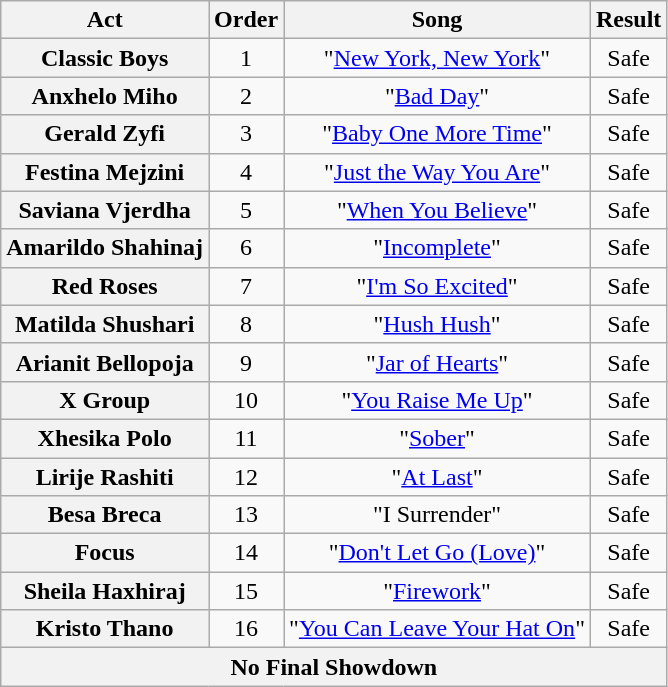<table class="wikitable plainrowheaders" style="text-align:center;">
<tr>
<th scope="col">Act</th>
<th scope="col">Order</th>
<th scope="col">Song</th>
<th scope="col">Result</th>
</tr>
<tr>
<th scope="row">Classic Boys</th>
<td>1</td>
<td>"<a href='#'>New York, New York</a>"</td>
<td>Safe</td>
</tr>
<tr>
<th scope="row">Anxhelo Miho</th>
<td>2</td>
<td>"<a href='#'>Bad Day</a>"</td>
<td>Safe</td>
</tr>
<tr>
<th scope="row">Gerald Zyfi</th>
<td>3</td>
<td>"<a href='#'>Baby One More Time</a>"</td>
<td>Safe</td>
</tr>
<tr>
<th scope="row">Festina Mejzini</th>
<td>4</td>
<td>"<a href='#'>Just the Way You Are</a>"</td>
<td>Safe</td>
</tr>
<tr>
<th scope="row">Saviana Vjerdha</th>
<td>5</td>
<td>"<a href='#'>When You Believe</a>"</td>
<td>Safe</td>
</tr>
<tr>
<th scope="row">Amarildo Shahinaj</th>
<td>6</td>
<td>"<a href='#'>Incomplete</a>"</td>
<td>Safe</td>
</tr>
<tr>
<th scope="row">Red Roses</th>
<td>7</td>
<td>"<a href='#'>I'm So Excited</a>"</td>
<td>Safe</td>
</tr>
<tr>
<th scope="row">Matilda Shushari</th>
<td>8</td>
<td>"<a href='#'>Hush Hush</a>"</td>
<td>Safe</td>
</tr>
<tr>
<th scope="row">Arianit Bellopoja</th>
<td>9</td>
<td>"<a href='#'>Jar of Hearts</a>"</td>
<td>Safe</td>
</tr>
<tr>
<th scope="row">X Group</th>
<td>10</td>
<td>"<a href='#'>You Raise Me Up</a>"</td>
<td>Safe</td>
</tr>
<tr>
<th scope="row">Xhesika Polo</th>
<td>11</td>
<td>"<a href='#'>Sober</a>"</td>
<td>Safe</td>
</tr>
<tr>
<th scope="row">Lirije Rashiti</th>
<td>12</td>
<td>"<a href='#'>At Last</a>"</td>
<td>Safe</td>
</tr>
<tr>
<th scope="row">Besa Breca</th>
<td>13</td>
<td>"I Surrender"</td>
<td>Safe</td>
</tr>
<tr>
<th scope="row">Focus</th>
<td>14</td>
<td>"<a href='#'>Don't Let Go (Love)</a>"</td>
<td>Safe</td>
</tr>
<tr>
<th scope="row">Sheila Haxhiraj</th>
<td>15</td>
<td>"<a href='#'>Firework</a>"</td>
<td>Safe</td>
</tr>
<tr>
<th scope="row">Kristo Thano</th>
<td>16</td>
<td>"<a href='#'>You Can Leave Your Hat On</a>"</td>
<td>Safe</td>
</tr>
<tr>
<th colspan="6">No Final Showdown</th>
</tr>
</table>
